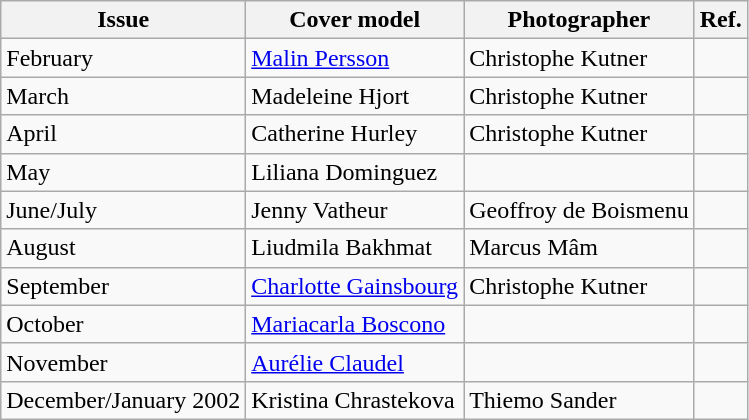<table class="wikitable">
<tr>
<th>Issue</th>
<th>Cover model</th>
<th>Photographer</th>
<th>Ref.</th>
</tr>
<tr>
<td>February</td>
<td><a href='#'>Malin Persson</a></td>
<td>Christophe Kutner</td>
<td></td>
</tr>
<tr>
<td>March</td>
<td>Madeleine Hjort</td>
<td>Christophe Kutner</td>
<td></td>
</tr>
<tr>
<td>April</td>
<td>Catherine Hurley</td>
<td>Christophe Kutner</td>
<td></td>
</tr>
<tr>
<td>May</td>
<td>Liliana Dominguez</td>
<td></td>
<td></td>
</tr>
<tr>
<td>June/July</td>
<td>Jenny Vatheur</td>
<td>Geoffroy de Boismenu</td>
<td></td>
</tr>
<tr>
<td>August</td>
<td>Liudmila Bakhmat</td>
<td>Marcus Mâm</td>
<td></td>
</tr>
<tr>
<td>September</td>
<td><a href='#'>Charlotte Gainsbourg</a></td>
<td>Christophe Kutner</td>
<td></td>
</tr>
<tr>
<td>October</td>
<td><a href='#'>Mariacarla Boscono</a></td>
<td></td>
<td></td>
</tr>
<tr>
<td>November</td>
<td><a href='#'>Aurélie Claudel</a></td>
<td></td>
<td></td>
</tr>
<tr>
<td>December/January 2002</td>
<td>Kristina Chrastekova</td>
<td>Thiemo Sander</td>
<td></td>
</tr>
</table>
